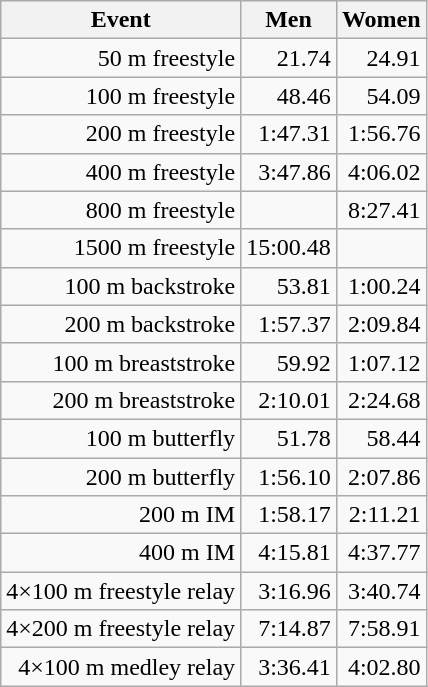<table class="wikitable" style="text-align:right">
<tr>
<th>Event</th>
<th>Men</th>
<th>Women</th>
</tr>
<tr>
<td>50 m freestyle</td>
<td>21.74</td>
<td>24.91</td>
</tr>
<tr>
<td>100 m freestyle</td>
<td>48.46</td>
<td>54.09</td>
</tr>
<tr>
<td>200 m freestyle</td>
<td>1:47.31</td>
<td>1:56.76</td>
</tr>
<tr>
<td>400 m freestyle</td>
<td>3:47.86</td>
<td>4:06.02</td>
</tr>
<tr>
<td>800 m freestyle</td>
<td></td>
<td>8:27.41</td>
</tr>
<tr>
<td>1500 m freestyle</td>
<td>15:00.48</td>
<td></td>
</tr>
<tr>
<td>100 m backstroke</td>
<td>53.81</td>
<td>1:00.24</td>
</tr>
<tr>
<td>200 m backstroke</td>
<td>1:57.37</td>
<td>2:09.84</td>
</tr>
<tr>
<td>100 m breaststroke</td>
<td>59.92</td>
<td>1:07.12</td>
</tr>
<tr>
<td>200 m breaststroke</td>
<td>2:10.01</td>
<td>2:24.68</td>
</tr>
<tr>
<td>100 m butterfly</td>
<td>51.78</td>
<td>58.44</td>
</tr>
<tr>
<td>200 m butterfly</td>
<td>1:56.10</td>
<td>2:07.86</td>
</tr>
<tr>
<td>200 m IM</td>
<td>1:58.17</td>
<td>2:11.21</td>
</tr>
<tr>
<td>400 m IM</td>
<td>4:15.81</td>
<td>4:37.77</td>
</tr>
<tr>
<td>4×100 m freestyle relay</td>
<td>3:16.96</td>
<td>3:40.74</td>
</tr>
<tr>
<td>4×200 m freestyle relay</td>
<td>7:14.87</td>
<td>7:58.91</td>
</tr>
<tr>
<td>4×100 m medley relay</td>
<td>3:36.41</td>
<td>4:02.80</td>
</tr>
</table>
